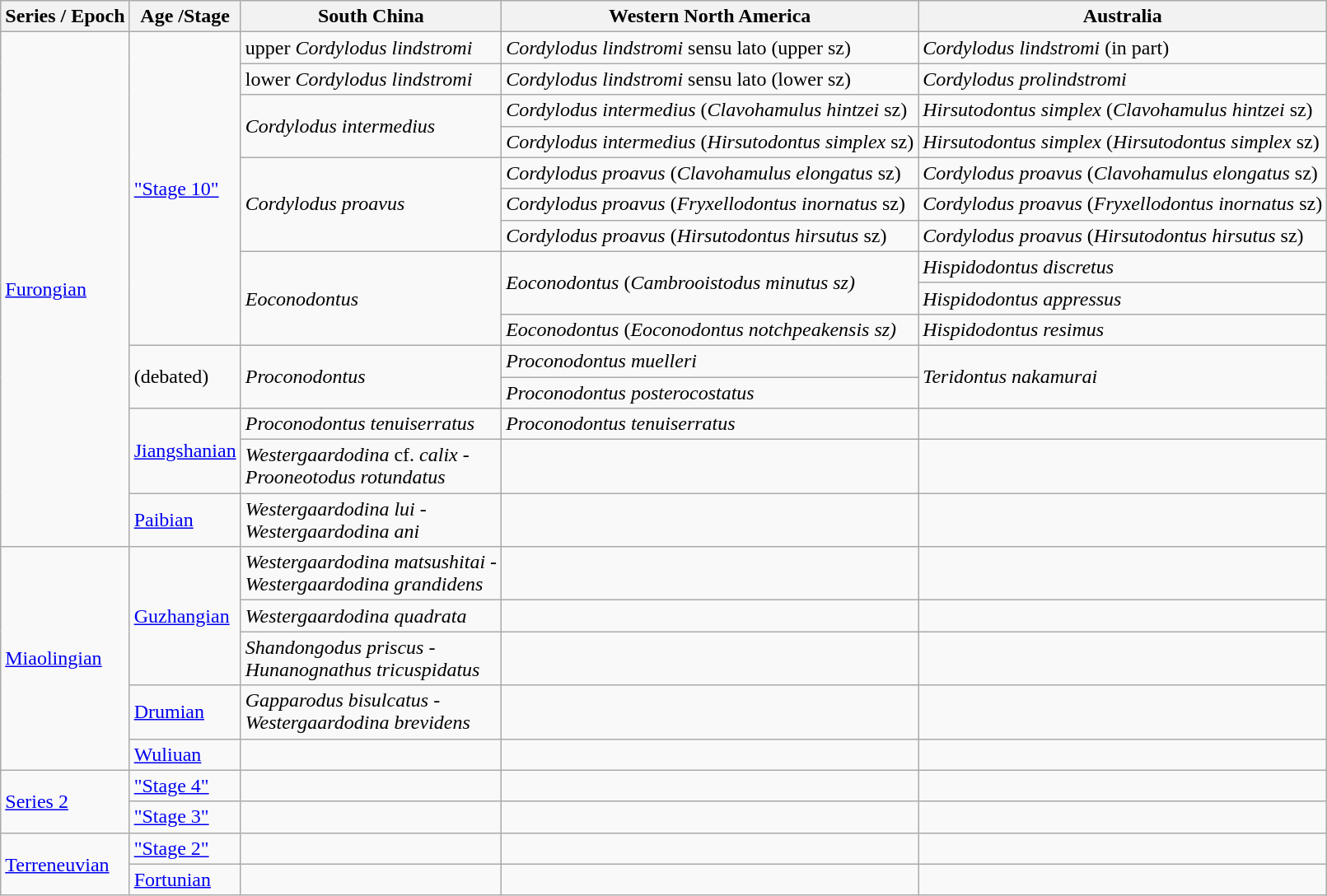<table class="wikitable">
<tr>
<th>Series / Epoch</th>
<th>Age /Stage</th>
<th>South China</th>
<th>Western North America</th>
<th>Australia</th>
</tr>
<tr>
<td rowspan="15"><a href='#'>Furongian</a></td>
<td rowspan="10"><a href='#'>"Stage 10"</a></td>
<td>upper <em>Cordylodus lindstromi</em></td>
<td><em>Cordylodus lindstromi</em> sensu lato (upper sz)</td>
<td><em>Cordylodus lindstromi</em> (in part)</td>
</tr>
<tr>
<td>lower <em>Cordylodus lindstromi</em></td>
<td><em>Cordylodus lindstromi</em> sensu lato (lower sz)</td>
<td><em>Cordylodus prolindstromi</em></td>
</tr>
<tr>
<td rowspan="2"><em>Cordylodus intermedius</em></td>
<td><em>Cordylodus intermedius</em> (<em>Clavohamulus hintzei</em> sz)</td>
<td><em>Hirsutodontus simplex</em> (<em>Clavohamulus hintzei</em> sz)</td>
</tr>
<tr>
<td><em>Cordylodus intermedius</em> (<em>Hirsutodontus simplex</em> sz)</td>
<td><em>Hirsutodontus simplex</em> (<em>Hirsutodontus simplex</em> sz)</td>
</tr>
<tr>
<td rowspan="3"><em>Cordylodus proavus</em></td>
<td><em>Cordylodus proavus</em> (<em>Clavohamulus elongatus</em> sz)</td>
<td><em>Cordylodus proavus</em> (<em>Clavohamulus elongatus</em> sz)</td>
</tr>
<tr>
<td><em>Cordylodus proavus</em> (<em>Fryxellodontus inornatus</em> sz)</td>
<td><em>Cordylodus proavus</em> (<em>Fryxellodontus inornatus</em> sz)</td>
</tr>
<tr>
<td><em>Cordylodus proavus</em> (<em>Hirsutodontus hirsutus</em> sz)</td>
<td><em>Cordylodus proavus</em> (<em>Hirsutodontus hirsutus</em> sz)</td>
</tr>
<tr>
<td rowspan="3"><em>Eoconodontus</em></td>
<td rowspan="2"><em>Eoconodontus</em> (<em>Cambrooistodus minutus sz)</em></td>
<td><em>Hispidodontus discretus</em></td>
</tr>
<tr>
<td><em>Hispidodontus appressus</em></td>
</tr>
<tr>
<td><em>Eoconodontus</em> (<em>Eoconodontus notchpeakensis sz)</em></td>
<td><em>Hispidodontus resimus</em></td>
</tr>
<tr>
<td rowspan="2">(debated)</td>
<td rowspan="2"><em>Proconodontus</em></td>
<td><em>Proconodontus muelleri</em></td>
<td rowspan="2"><em>Teridontus nakamurai</em></td>
</tr>
<tr>
<td><em>Proconodontus posterocostatus</em></td>
</tr>
<tr>
<td rowspan="2"><a href='#'>Jiangshanian</a></td>
<td><em>Proconodontus tenuiserratus</em></td>
<td><em>Proconodontus tenuiserratus</em></td>
<td></td>
</tr>
<tr>
<td><em>Westergaardodina</em> cf. <em>calix -</em><br><em>Prooneotodus rotundatus</em></td>
<td></td>
<td></td>
</tr>
<tr>
<td><a href='#'>Paibian</a></td>
<td><em>Westergaardodina lui -</em><br><em>Westergaardodina ani</em></td>
<td></td>
<td></td>
</tr>
<tr>
<td rowspan="5"><a href='#'>Miaolingian</a></td>
<td rowspan="3"><a href='#'>Guzhangian</a></td>
<td><em>Westergaardodina matsushitai -</em><br><em>Westergaardodina grandidens</em></td>
<td></td>
<td></td>
</tr>
<tr>
<td><em>Westergaardodina quadrata</em></td>
<td></td>
<td></td>
</tr>
<tr>
<td><em>Shandongodus priscus -</em><br><em>Hunanognathus tricuspidatus</em></td>
<td></td>
<td></td>
</tr>
<tr>
<td><a href='#'>Drumian</a></td>
<td><em>Gapparodus bisulcatus -</em><br><em>Westergaardodina brevidens</em></td>
<td></td>
<td></td>
</tr>
<tr>
<td><a href='#'>Wuliuan</a></td>
<td></td>
<td></td>
<td></td>
</tr>
<tr>
<td rowspan="2"><a href='#'>Series 2</a></td>
<td><a href='#'>"Stage 4"</a></td>
<td></td>
<td></td>
<td></td>
</tr>
<tr>
<td><a href='#'>"Stage 3"</a></td>
<td></td>
<td></td>
<td></td>
</tr>
<tr>
<td rowspan="2"><a href='#'>Terreneuvian</a></td>
<td><a href='#'>"Stage 2"</a></td>
<td></td>
<td></td>
<td></td>
</tr>
<tr>
<td><a href='#'>Fortunian</a></td>
<td></td>
<td></td>
<td></td>
</tr>
</table>
